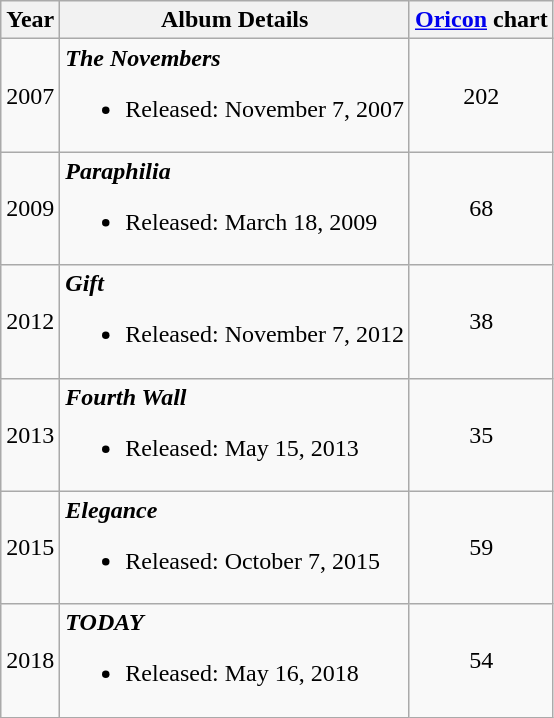<table class="wikitable">
<tr>
<th>Year</th>
<th>Album Details</th>
<th><a href='#'>Oricon</a> chart</th>
</tr>
<tr>
<td>2007</td>
<td><strong><em>The Novembers</em></strong><br><ul><li>Released: November 7, 2007</li></ul></td>
<td align="center">202</td>
</tr>
<tr>
<td>2009</td>
<td><strong><em>Paraphilia</em></strong><br><ul><li>Released: March 18, 2009</li></ul></td>
<td align="center">68</td>
</tr>
<tr>
<td>2012</td>
<td><strong><em>Gift</em></strong><br><ul><li>Released: November 7, 2012</li></ul></td>
<td align="center">38</td>
</tr>
<tr>
<td>2013</td>
<td><strong><em>Fourth Wall</em></strong><br><ul><li>Released: May 15, 2013</li></ul></td>
<td align="center">35</td>
</tr>
<tr>
<td>2015</td>
<td><strong><em>Elegance</em></strong><br><ul><li>Released: October 7, 2015</li></ul></td>
<td align="center">59</td>
</tr>
<tr>
<td>2018</td>
<td><strong><em>TODAY</em></strong><br><ul><li>Released: May 16, 2018</li></ul></td>
<td align="center">54</td>
</tr>
</table>
